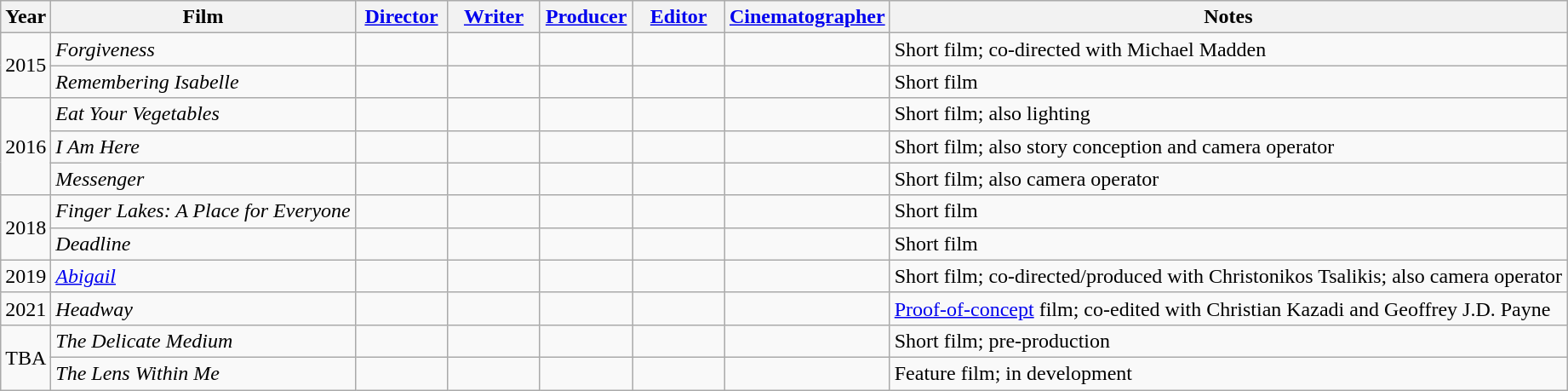<table class="wikitable unsortable">
<tr>
<th>Year</th>
<th>Film</th>
<th width="65"><a href='#'>Director</a></th>
<th width="65"><a href='#'>Writer</a></th>
<th width="65"><a href='#'>Producer</a></th>
<th width="65"><a href='#'>Editor</a></th>
<th width="65"><a href='#'>Cinematographer</a></th>
<th>Notes</th>
</tr>
<tr>
<td rowspan=2>2015</td>
<td><em>Forgiveness</em></td>
<td></td>
<td></td>
<td></td>
<td></td>
<td></td>
<td>Short film; co-directed with Michael Madden</td>
</tr>
<tr>
<td><em>Remembering Isabelle</em></td>
<td></td>
<td></td>
<td></td>
<td></td>
<td></td>
<td>Short film</td>
</tr>
<tr>
<td rowspan=3>2016</td>
<td><em>Eat Your Vegetables</em></td>
<td></td>
<td></td>
<td></td>
<td></td>
<td></td>
<td>Short film; also lighting</td>
</tr>
<tr>
<td><em>I Am Here</em></td>
<td></td>
<td></td>
<td></td>
<td></td>
<td></td>
<td>Short film; also story conception and camera operator</td>
</tr>
<tr>
<td><em>Messenger</em></td>
<td></td>
<td></td>
<td></td>
<td></td>
<td></td>
<td>Short film; also camera operator</td>
</tr>
<tr>
<td rowspan=2>2018</td>
<td><em>Finger Lakes: A Place for Everyone</em></td>
<td></td>
<td></td>
<td></td>
<td></td>
<td></td>
<td>Short film</td>
</tr>
<tr>
<td><em>Deadline</em></td>
<td></td>
<td></td>
<td></td>
<td></td>
<td></td>
<td>Short film</td>
</tr>
<tr>
<td>2019</td>
<td><em><a href='#'>Abigail</a></em></td>
<td></td>
<td></td>
<td></td>
<td></td>
<td></td>
<td>Short film; co-directed/produced with Christonikos Tsalikis; also camera operator</td>
</tr>
<tr>
<td>2021</td>
<td><em>Headway</em></td>
<td></td>
<td></td>
<td></td>
<td></td>
<td></td>
<td><a href='#'>Proof-of-concept</a> film; co-edited with Christian Kazadi and Geoffrey J.D. Payne</td>
</tr>
<tr>
<td rowspan=4>TBA</td>
<td><em>The Delicate Medium</em></td>
<td></td>
<td></td>
<td></td>
<td></td>
<td></td>
<td>Short film; pre-production</td>
</tr>
<tr>
<td><em>The Lens Within Me</em></td>
<td></td>
<td></td>
<td></td>
<td></td>
<td></td>
<td>Feature film; in development</td>
</tr>
</table>
